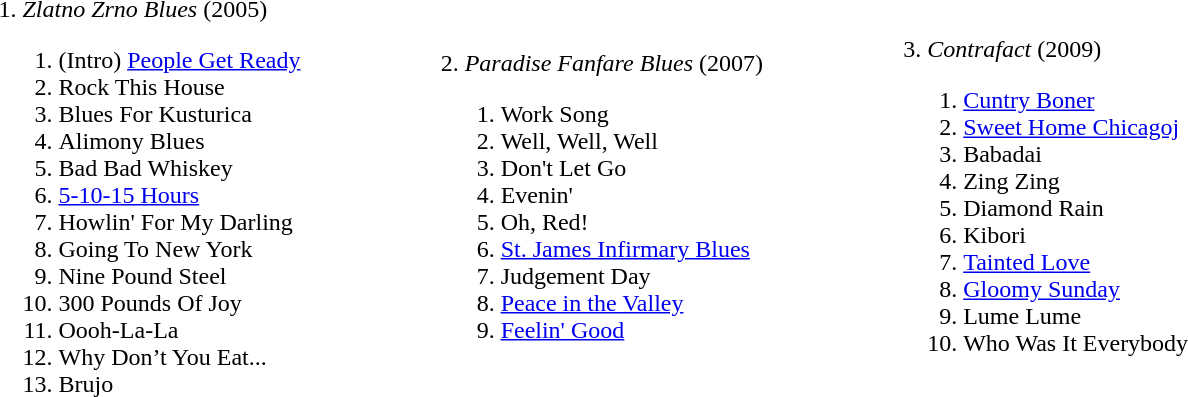<table>
<tr>
<td><br>1. <em>Zlatno Zrno Blues</em> (2005)<ol><li>(Intro) <a href='#'>People Get Ready</a></li><li>Rock This House</li><li>Blues For Kusturica</li><li>Alimony Blues</li><li>Bad Bad Whiskey</li><li><a href='#'>5-10-15 Hours</a></li><li>Howlin' For My Darling</li><li>Going To New York</li><li>Nine Pound Steel</li><li>300 Pounds Of Joy</li><li>Oooh-La-La</li><li>Why Don’t You Eat...</li><li>Brujo</li></ol></td>
<td width=10%></td>
<td><br>2. <em>Paradise Fanfare Blues</em> (2007)<ol><li>Work Song</li><li>Well, Well, Well</li><li>Don't Let Go</li><li>Evenin'</li><li>Oh, Red!</li><li><a href='#'>St. James Infirmary Blues</a></li><li>Judgement Day</li><li><a href='#'>Peace in the Valley</a></li><li><a href='#'>Feelin' Good</a></li></ol></td>
<td width=10%></td>
<td><br>3. <em>Contrafact</em> (2009)<ol><li><a href='#'>Cuntry Boner</a></li><li><a href='#'>Sweet Home Chicagoj</a></li><li>Babadai</li><li>Zing Zing</li><li>Diamond Rain</li><li>Kibori</li><li><a href='#'>Tainted Love</a></li><li><a href='#'>Gloomy Sunday</a></li><li>Lume Lume</li><li>Who Was It Everybody</li></ol></td>
<td width=10%></td>
</tr>
</table>
